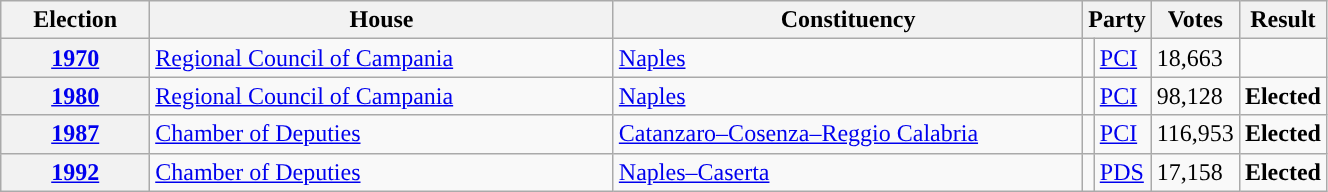<table class=wikitable style="width:70%; border:1px #AAAAFF solid">
<tr>
<th width=12%>Election</th>
<th width=40%>House</th>
<th width=40%>Constituency</th>
<th width=5% colspan="2">Party</th>
<th width=12%>Votes</th>
<th width=12%>Result</th>
</tr>
<tr>
<th><a href='#'>1970</a></th>
<td><a href='#'>Regional Council of Campania</a></td>
<td><a href='#'>Naples</a></td>
<td></td>
<td><a href='#'>PCI</a></td>
<td>18,663</td>
<td></td>
</tr>
<tr>
<th><a href='#'>1980</a></th>
<td><a href='#'>Regional Council of Campania</a></td>
<td><a href='#'>Naples</a></td>
<td></td>
<td><a href='#'>PCI</a></td>
<td>98,128</td>
<td> <strong>Elected</strong></td>
</tr>
<tr>
<th><a href='#'>1987</a></th>
<td><a href='#'>Chamber of Deputies</a></td>
<td><a href='#'>Catanzaro–Cosenza–Reggio Calabria</a></td>
<td></td>
<td><a href='#'>PCI</a></td>
<td>116,953</td>
<td> <strong>Elected</strong></td>
</tr>
<tr>
<th><a href='#'>1992</a></th>
<td><a href='#'>Chamber of Deputies</a></td>
<td><a href='#'>Naples–Caserta</a></td>
<td></td>
<td><a href='#'>PDS</a></td>
<td>17,158</td>
<td> <strong>Elected</strong></td>
</tr>
</table>
